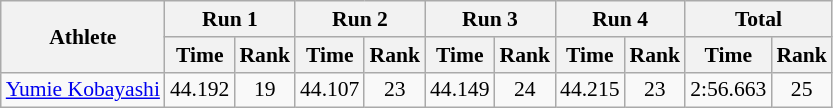<table class="wikitable" border="1" style="font-size:90%">
<tr>
<th rowspan="2">Athlete</th>
<th colspan="2">Run 1</th>
<th colspan="2">Run 2</th>
<th colspan="2">Run 3</th>
<th colspan="2">Run 4</th>
<th colspan="2">Total</th>
</tr>
<tr>
<th>Time</th>
<th>Rank</th>
<th>Time</th>
<th>Rank</th>
<th>Time</th>
<th>Rank</th>
<th>Time</th>
<th>Rank</th>
<th>Time</th>
<th>Rank</th>
</tr>
<tr>
<td><a href='#'>Yumie Kobayashi</a></td>
<td align="center">44.192</td>
<td align="center">19</td>
<td align="center">44.107</td>
<td align="center">23</td>
<td align="center">44.149</td>
<td align="center">24</td>
<td align="center">44.215</td>
<td align="center">23</td>
<td align="center">2:56.663</td>
<td align="center">25</td>
</tr>
</table>
